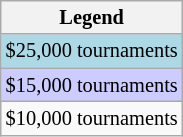<table class=wikitable style="font-size:85%">
<tr>
<th>Legend</th>
</tr>
<tr style="background:lightblue;">
<td>$25,000 tournaments</td>
</tr>
<tr style="background:#ccf;">
<td>$15,000 tournaments</td>
</tr>
<tr style="background:#fof8ff;">
<td>$10,000 tournaments</td>
</tr>
</table>
